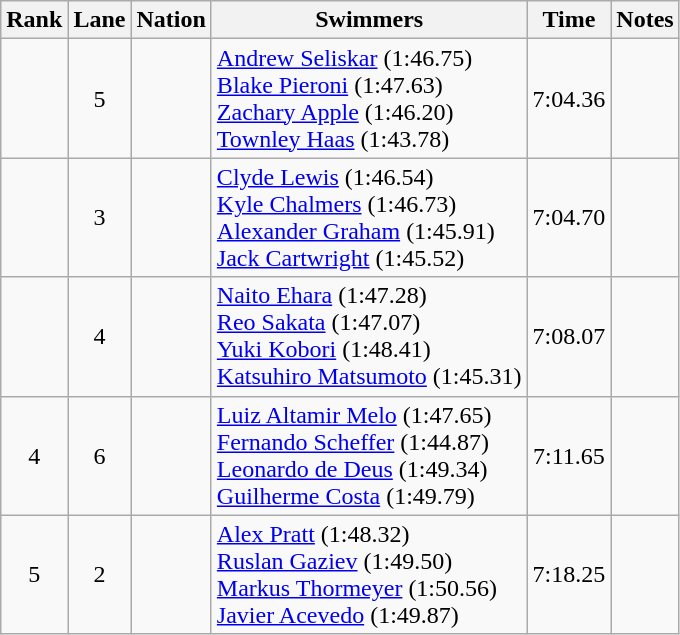<table class="wikitable sortable" style="text-align:center">
<tr>
<th>Rank</th>
<th>Lane</th>
<th>Nation</th>
<th>Swimmers</th>
<th>Time</th>
<th>Notes</th>
</tr>
<tr>
<td></td>
<td>5</td>
<td align=left></td>
<td align=left><a href='#'>Andrew Seliskar</a> (1:46.75)<br><a href='#'>Blake Pieroni</a> (1:47.63)<br><a href='#'>Zachary Apple</a> (1:46.20)<br><a href='#'>Townley Haas</a> (1:43.78)</td>
<td>7:04.36</td>
<td></td>
</tr>
<tr>
<td></td>
<td>3</td>
<td align=left></td>
<td align=left><a href='#'>Clyde Lewis</a> (1:46.54)<br><a href='#'>Kyle Chalmers</a> (1:46.73)<br><a href='#'>Alexander Graham</a> (1:45.91)<br><a href='#'>Jack Cartwright</a> (1:45.52)</td>
<td>7:04.70</td>
<td></td>
</tr>
<tr>
<td></td>
<td>4</td>
<td align=left></td>
<td align=left><a href='#'>Naito Ehara</a> (1:47.28)<br><a href='#'>Reo Sakata</a> (1:47.07)<br><a href='#'>Yuki Kobori</a> (1:48.41)<br><a href='#'>Katsuhiro Matsumoto</a> (1:45.31)</td>
<td>7:08.07</td>
<td></td>
</tr>
<tr>
<td>4</td>
<td>6</td>
<td align=left></td>
<td align=left><a href='#'>Luiz Altamir Melo</a> (1:47.65)<br><a href='#'>Fernando Scheffer</a> (1:44.87)<br><a href='#'>Leonardo de Deus</a> (1:49.34)<br><a href='#'>Guilherme Costa</a> (1:49.79)</td>
<td>7:11.65</td>
<td></td>
</tr>
<tr>
<td>5</td>
<td>2</td>
<td align=left></td>
<td align=left><a href='#'>Alex Pratt</a> (1:48.32)<br><a href='#'>Ruslan Gaziev</a> (1:49.50)<br><a href='#'>Markus Thormeyer</a> (1:50.56)<br><a href='#'>Javier Acevedo</a> (1:49.87)</td>
<td>7:18.25</td>
<td></td>
</tr>
</table>
